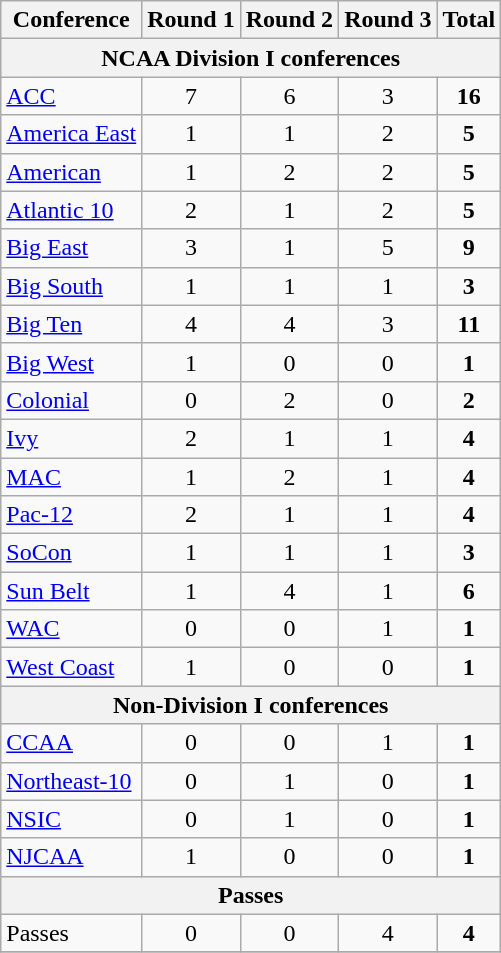<table class="wikitable sortable" style="text-align:center">
<tr>
<th>Conference</th>
<th>Round 1</th>
<th>Round 2</th>
<th>Round 3</th>
<th>Total</th>
</tr>
<tr>
<th colspan=5>NCAA Division I conferences</th>
</tr>
<tr>
<td align="left"><a href='#'>ACC</a></td>
<td>7</td>
<td>6</td>
<td>3</td>
<td><strong>16</strong></td>
</tr>
<tr>
<td align="left"><a href='#'>America East</a></td>
<td>1</td>
<td>1</td>
<td>2</td>
<td><strong>5</strong></td>
</tr>
<tr>
<td align="left"><a href='#'>American</a></td>
<td>1</td>
<td>2</td>
<td>2</td>
<td><strong>5</strong></td>
</tr>
<tr>
<td align="left"><a href='#'>Atlantic 10</a></td>
<td>2</td>
<td>1</td>
<td>2</td>
<td><strong>5</strong></td>
</tr>
<tr>
<td align="left"><a href='#'>Big East</a></td>
<td>3</td>
<td>1</td>
<td>5</td>
<td><strong>9</strong></td>
</tr>
<tr>
<td align="left"><a href='#'>Big South</a></td>
<td>1</td>
<td>1</td>
<td>1</td>
<td><strong>3</strong></td>
</tr>
<tr>
<td align="left"><a href='#'>Big Ten</a></td>
<td>4</td>
<td>4</td>
<td>3</td>
<td><strong>11</strong></td>
</tr>
<tr>
<td align="left"><a href='#'>Big West</a></td>
<td>1</td>
<td>0</td>
<td>0</td>
<td><strong>1</strong></td>
</tr>
<tr>
<td align="left"><a href='#'>Colonial</a></td>
<td>0</td>
<td>2</td>
<td>0</td>
<td><strong>2</strong></td>
</tr>
<tr>
<td align="left"><a href='#'>Ivy</a></td>
<td>2</td>
<td>1</td>
<td>1</td>
<td><strong>4</strong></td>
</tr>
<tr>
<td align="left"><a href='#'>MAC</a></td>
<td>1</td>
<td>2</td>
<td>1</td>
<td><strong>4</strong></td>
</tr>
<tr>
<td align="left"><a href='#'>Pac-12</a></td>
<td>2</td>
<td>1</td>
<td>1</td>
<td><strong>4</strong></td>
</tr>
<tr>
<td align="left"><a href='#'>SoCon</a></td>
<td>1</td>
<td>1</td>
<td>1</td>
<td><strong>3</strong></td>
</tr>
<tr>
<td align="left"><a href='#'>Sun Belt</a></td>
<td>1</td>
<td>4</td>
<td>1</td>
<td><strong>6</strong></td>
</tr>
<tr>
<td align="left"><a href='#'>WAC</a></td>
<td>0</td>
<td>0</td>
<td>1</td>
<td><strong>1</strong></td>
</tr>
<tr>
<td align="left"><a href='#'>West Coast</a></td>
<td>1</td>
<td>0</td>
<td>0</td>
<td><strong>1</strong></td>
</tr>
<tr>
<th colspan=5>Non-Division I conferences</th>
</tr>
<tr>
<td align="left"><a href='#'>CCAA</a></td>
<td>0</td>
<td>0</td>
<td>1</td>
<td><strong>1</strong></td>
</tr>
<tr>
<td align="left"><a href='#'>Northeast-10</a></td>
<td>0</td>
<td>1</td>
<td>0</td>
<td><strong>1</strong></td>
</tr>
<tr>
<td align="left"><a href='#'>NSIC</a></td>
<td>0</td>
<td>1</td>
<td>0</td>
<td><strong>1</strong></td>
</tr>
<tr>
<td align="left"><a href='#'>NJCAA</a></td>
<td>1</td>
<td>0</td>
<td>0</td>
<td><strong>1</strong></td>
</tr>
<tr>
<th colspan=5>Passes</th>
</tr>
<tr>
<td align="left">Passes</td>
<td>0</td>
<td>0</td>
<td>4</td>
<td><strong>4</strong></td>
</tr>
<tr>
</tr>
</table>
